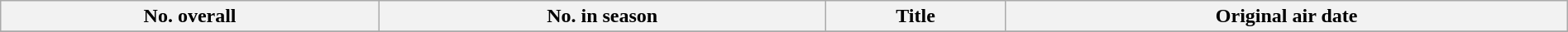<table class="wikitable" style="width: 100%; margin: auto;">
<tr>
<th scope="col">No. overall</th>
<th scope="col">No. in season</th>
<th scope="col">Title</th>
<th scope="col">Original air date</th>
</tr>
<tr>
</tr>
</table>
